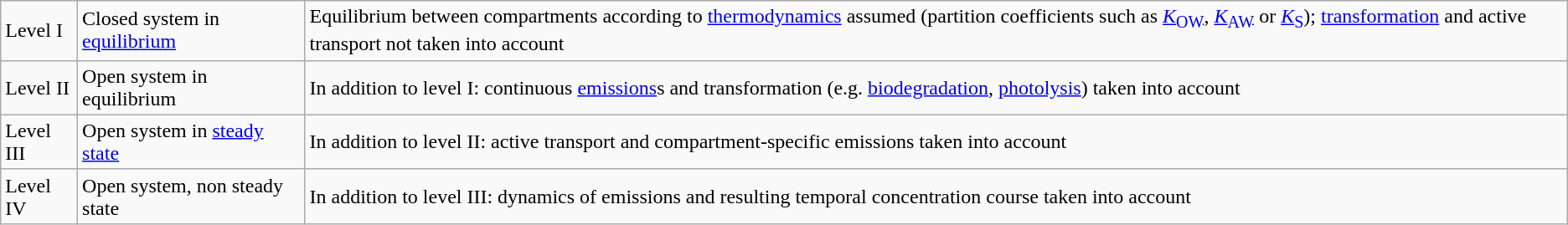<table class="wikitable">
<tr>
<td>Level I</td>
<td>Closed system in <a href='#'>equilibrium</a></td>
<td>Equilibrium between compartments according to <a href='#'>thermodynamics</a> assumed (partition coefficients such as <a href='#'><em>K</em><sub>OW</sub></a>, <a href='#'><em>K</em><sub>AW</sub></a> or <a href='#'><em>K</em><sub>S</sub></a>); <a href='#'>transformation</a> and active transport not taken into account</td>
</tr>
<tr>
<td>Level II</td>
<td>Open system in equilibrium</td>
<td>In addition to level I: continuous <a href='#'>emissions</a>s and transformation (e.g. <a href='#'>biodegradation</a>, <a href='#'>photolysis</a>) taken into account</td>
</tr>
<tr>
<td>Level III</td>
<td>Open system in <a href='#'>steady state</a></td>
<td>In addition to level II: active transport and compartment-specific emissions taken into account</td>
</tr>
<tr>
<td>Level IV</td>
<td>Open system, non steady state</td>
<td>In addition to level III: dynamics of emissions and resulting temporal concentration course taken into account</td>
</tr>
</table>
